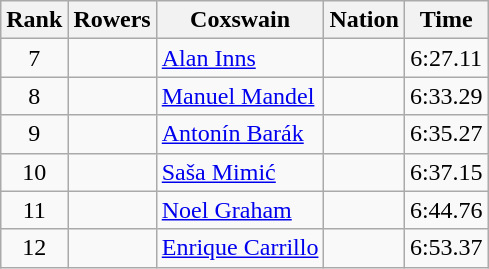<table class="wikitable sortable" style="text-align:center">
<tr>
<th>Rank</th>
<th>Rowers</th>
<th>Coxswain</th>
<th>Nation</th>
<th>Time</th>
</tr>
<tr>
<td>7</td>
<td align=left></td>
<td align=left><a href='#'>Alan Inns</a></td>
<td align=left></td>
<td>6:27.11</td>
</tr>
<tr>
<td>8</td>
<td align=left></td>
<td align=left><a href='#'>Manuel Mandel</a></td>
<td align=left></td>
<td>6:33.29</td>
</tr>
<tr>
<td>9</td>
<td align=left></td>
<td align=left><a href='#'>Antonín Barák</a></td>
<td align=left></td>
<td>6:35.27</td>
</tr>
<tr>
<td>10</td>
<td align=left></td>
<td align=left><a href='#'>Saša Mimić</a></td>
<td align=left></td>
<td>6:37.15</td>
</tr>
<tr>
<td>11</td>
<td align=left></td>
<td align=left><a href='#'>Noel Graham</a></td>
<td align=left></td>
<td>6:44.76</td>
</tr>
<tr>
<td>12</td>
<td align=left></td>
<td align=left><a href='#'>Enrique Carrillo</a></td>
<td align=left></td>
<td>6:53.37</td>
</tr>
</table>
